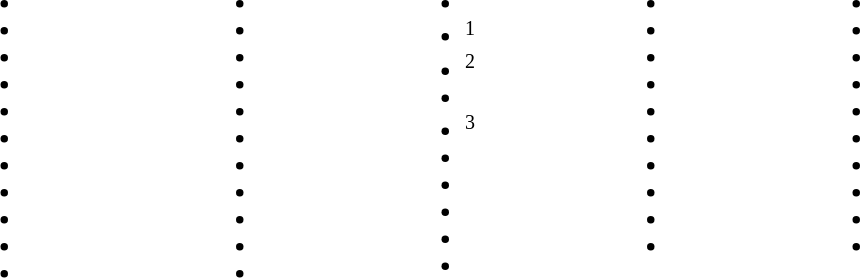<table>
<tr>
<td valign="top" width=8%><br><ul><li></li><li></li><li></li><li></li><li></li><li></li><li></li><li></li><li></li><li></li><li></li></ul></td>
<td valign="top" width=7%><br><ul><li></li><li></li><li></li><li></li><li></li><li></li><li></li><li></li><li></li><li></li><li></li></ul></td>
<td valign="top" width=7%><br><ul><li></li><li><sup>1</sup></li><li><sup>2</sup></li><li></li><li><sup>3</sup></li><li></li><li></li><li></li><li></li><li></li></ul></td>
<td valign="top" width=7%><br><ul><li></li><li></li><li></li><li></li><li></li><li></li><li></li><li></li><li></li><li></li></ul></td>
<td valign="top" width=7%><br><ul><li></li><li></li><li></li><li></li><li></li><li></li><li></li><li></li><li></li><li></li></ul></td>
</tr>
</table>
